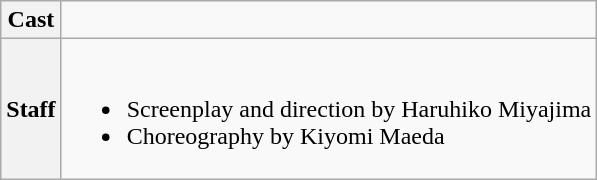<table class="wikitable">
<tr>
<th>Cast</th>
<td></td>
</tr>
<tr>
<th>Staff</th>
<td><br><ul><li>Screenplay and direction by Haruhiko Miyajima</li><li>Choreography by Kiyomi Maeda</li></ul></td>
</tr>
</table>
